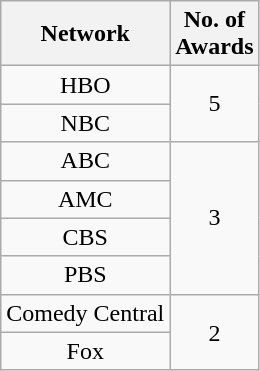<table class="wikitable">
<tr>
<th>Network</th>
<th>No. of<br>Awards</th>
</tr>
<tr style="text-align:center">
<td>HBO</td>
<td rowspan="2">5</td>
</tr>
<tr style="text-align:center">
<td>NBC</td>
</tr>
<tr style="text-align:center">
<td>ABC</td>
<td rowspan="4">3</td>
</tr>
<tr style="text-align:center">
<td>AMC</td>
</tr>
<tr style="text-align:center">
<td>CBS</td>
</tr>
<tr style="text-align:center">
<td>PBS</td>
</tr>
<tr style="text-align:center">
<td>Comedy Central</td>
<td rowspan="2">2</td>
</tr>
<tr style="text-align:center">
<td>Fox</td>
</tr>
</table>
